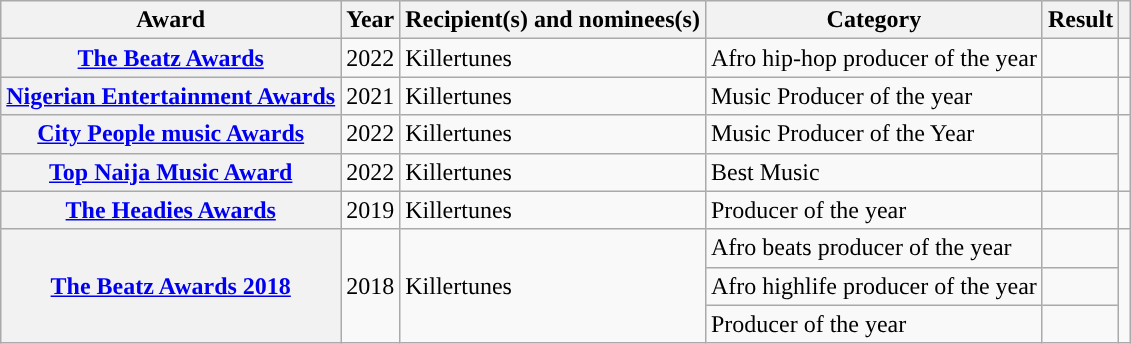<table class="wikitable sortable plainrowheaders">
<tr>
<th scope="col">Award</th>
<th scope="col">Year</th>
<th scope="col">Recipient(s) and nominees(s)</th>
<th scope="col">Category</th>
<th scope="col">Result</th>
<th scope="col" class="unsortable"></th>
</tr>
<tr>
<th scope="row"><a href='#'>The Beatz Awards</a></th>
<td>2022</td>
<td>Killertunes</td>
<td>Afro hip-hop producer of the year</td>
<td></td>
<td style="text-align:center;"></td>
</tr>
<tr>
<th><a href='#'>Nigerian Entertainment Awards</a></th>
<td>2021</td>
<td>Killertunes</td>
<td>Music Producer of the year</td>
<td></td>
<td></td>
</tr>
<tr>
<th scope="row"><a href='#'>City People music Awards</a></th>
<td>2022</td>
<td>Killertunes</td>
<td>Music Producer of the Year</td>
<td></td>
<td rowspan="2" style="text-align:center;"></td>
</tr>
<tr>
<th><a href='#'>Top Naija Music Award</a></th>
<td>2022</td>
<td>Killertunes</td>
<td>Best Music</td>
<td></td>
</tr>
<tr>
<th><a href='#'>The Headies Awards</a></th>
<td>2019</td>
<td>Killertunes</td>
<td>Producer of the year</td>
<td></td>
<td></td>
</tr>
<tr>
<th rowspan="3"><a href='#'>The Beatz Awards 2018</a></th>
<td rowspan="3">2018</td>
<td rowspan="3">Killertunes</td>
<td>Afro beats producer of the year</td>
<td></td>
<td rowspan="3"></td>
</tr>
<tr>
<td>Afro highlife producer of the year</td>
<td></td>
</tr>
<tr>
<td>Producer of the year</td>
<td></td>
</tr>
</table>
